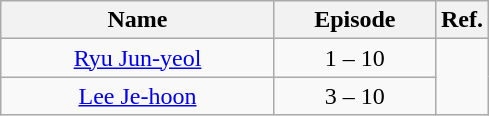<table class="wikitable" style="text-align:center">
<tr>
<th style=width:175px>Name</th>
<th style=width:100px>Episode</th>
<th>Ref.</th>
</tr>
<tr>
<td><a href='#'>Ryu Jun-yeol</a></td>
<td>1 – 10</td>
<td rowspan=2></td>
</tr>
<tr>
<td><a href='#'>Lee Je-hoon</a></td>
<td>3 – 10</td>
</tr>
</table>
